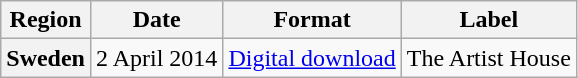<table class="wikitable plainrowheaders" style="text-align:center">
<tr>
<th>Region</th>
<th>Date</th>
<th>Format</th>
<th>Label</th>
</tr>
<tr>
<th scope="row">Sweden</th>
<td>2 April 2014</td>
<td><a href='#'>Digital download</a></td>
<td>The Artist House</td>
</tr>
</table>
